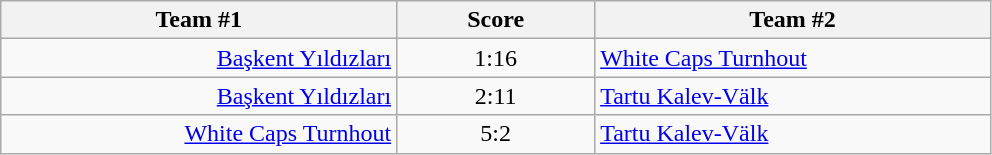<table class="wikitable" style="text-align: center;">
<tr>
<th width=22%>Team #1</th>
<th width=11%>Score</th>
<th width=22%>Team #2</th>
</tr>
<tr>
<td style="text-align: right;"><a href='#'>Başkent Yıldızları</a> </td>
<td>1:16</td>
<td style="text-align: left;"> <a href='#'>White Caps Turnhout</a></td>
</tr>
<tr>
<td style="text-align: right;"><a href='#'>Başkent Yıldızları</a> </td>
<td>2:11</td>
<td style="text-align: left;"> <a href='#'>Tartu Kalev-Välk</a></td>
</tr>
<tr>
<td style="text-align: right;"><a href='#'>White Caps Turnhout</a> </td>
<td>5:2</td>
<td style="text-align: left;"> <a href='#'>Tartu Kalev-Välk</a></td>
</tr>
</table>
